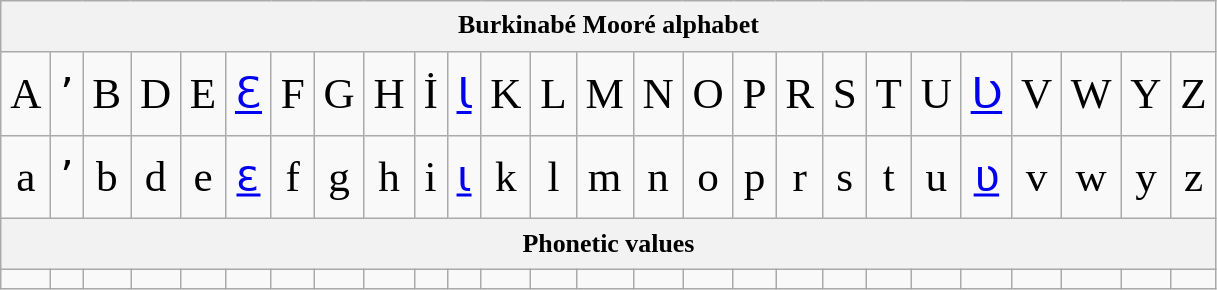<table class="wikitable" style="font-size:180%; line-height:1.5; text-align: center; vertical-align: middle;">
<tr>
<th style="font-size:60%" colspan="26">Burkinabé Mooré alphabet</th>
</tr>
<tr ---->
<td>A</td>
<td><span>ʼ</span></td>
<td>B</td>
<td>D</td>
<td>E</td>
<td><a href='#'>Ɛ</a></td>
<td>F</td>
<td>G</td>
<td>H</td>
<td>İ</td>
<td><a href='#'>Ɩ</a></td>
<td>K</td>
<td>L</td>
<td>M</td>
<td>N</td>
<td>O</td>
<td>P</td>
<td>R</td>
<td>S</td>
<td>T</td>
<td>U</td>
<td><a href='#'>Ʋ</a></td>
<td>V</td>
<td>W</td>
<td>Y</td>
<td>Z</td>
</tr>
<tr ---->
<td>a</td>
<td><span>ʼ</span></td>
<td>b</td>
<td>d</td>
<td>e</td>
<td><a href='#'>ɛ</a></td>
<td>f</td>
<td>g</td>
<td>h</td>
<td>i</td>
<td><a href='#'>ɩ</a></td>
<td>k</td>
<td>l</td>
<td>m</td>
<td>n</td>
<td>o</td>
<td>p</td>
<td>r</td>
<td>s</td>
<td>t</td>
<td>u</td>
<td><a href='#'>ʋ</a></td>
<td>v</td>
<td>w</td>
<td>y</td>
<td>z</td>
</tr>
<tr ---->
<th style="font-size:60%" colspan="26">Phonetic values</th>
</tr>
<tr ---->
<td></td>
<td></td>
<td></td>
<td></td>
<td></td>
<td></td>
<td></td>
<td></td>
<td></td>
<td></td>
<td></td>
<td></td>
<td></td>
<td></td>
<td></td>
<td></td>
<td></td>
<td></td>
<td></td>
<td></td>
<td></td>
<td></td>
<td></td>
<td></td>
<td></td>
<td></td>
</tr>
</table>
